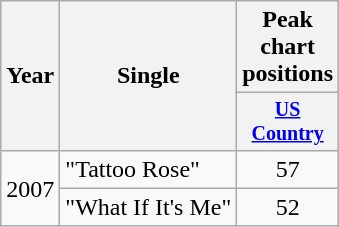<table class="wikitable" style="text-align:center;">
<tr>
<th rowspan="2">Year</th>
<th rowspan="2">Single</th>
<th colspan="1">Peak chart positions</th>
</tr>
<tr style="font-size:smaller;">
<th width="60"><a href='#'>US Country</a></th>
</tr>
<tr>
<td rowspan="2">2007</td>
<td align="left">"Tattoo Rose"</td>
<td>57</td>
</tr>
<tr>
<td align="left">"What If It's Me"</td>
<td>52</td>
</tr>
</table>
